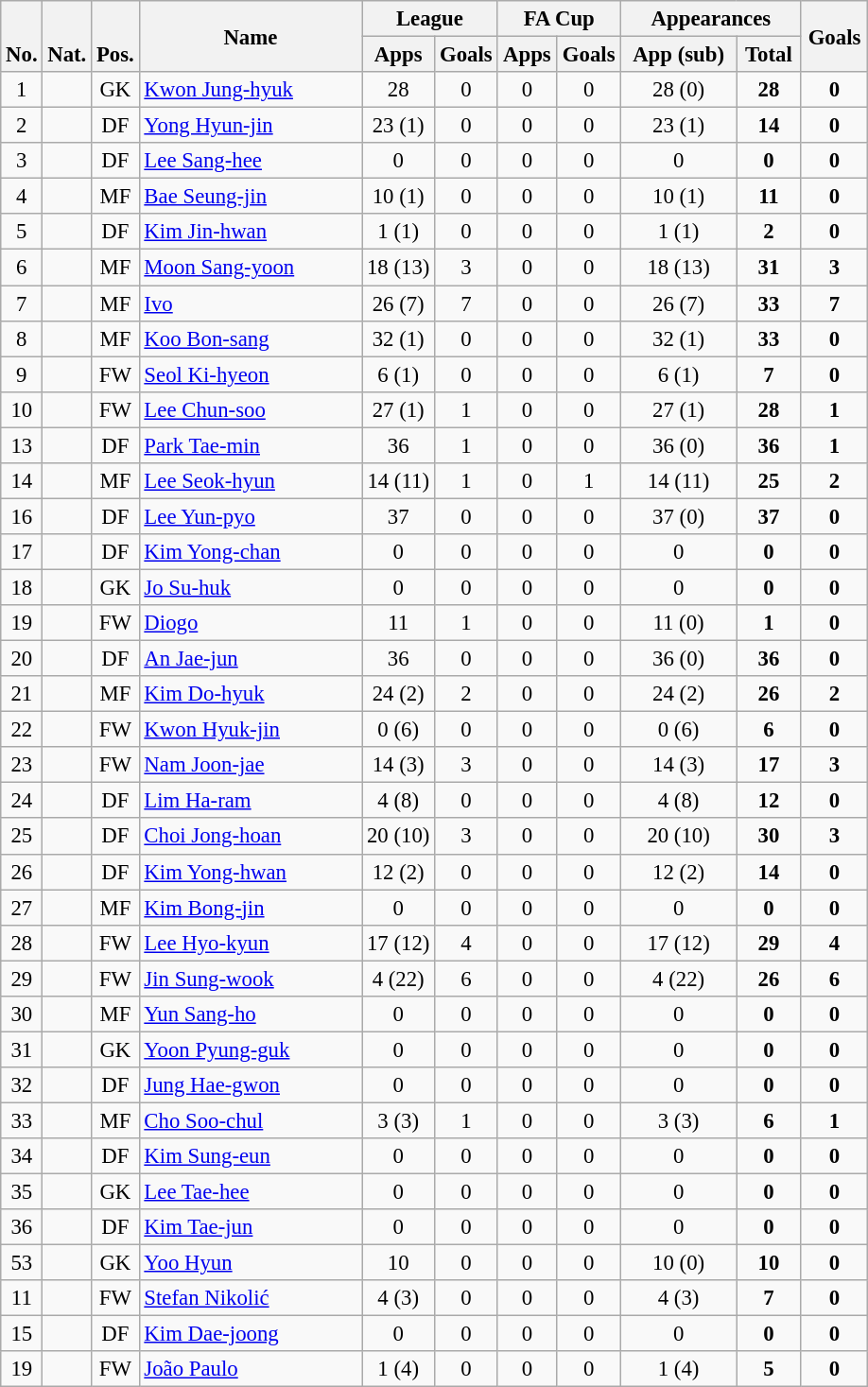<table class="wikitable" style="font-size: 95%; text-align: center;">
<tr>
<th rowspan="2" valign="bottom">No.</th>
<th rowspan="2" valign="bottom">Nat.</th>
<th rowspan="2" valign="bottom">Pos.</th>
<th rowspan="2" width="150">Name</th>
<th colspan="2" width="80">League</th>
<th colspan="2" width="80">FA Cup</th>
<th colspan="2" width="120">Appearances</th>
<th rowspan="2" width="40">Goals</th>
</tr>
<tr>
<th>Apps</th>
<th>Goals</th>
<th>Apps</th>
<th>Goals</th>
<th>App (sub)</th>
<th>Total</th>
</tr>
<tr>
<td>1</td>
<td></td>
<td>GK</td>
<td align="left"><a href='#'>Kwon Jung-hyuk</a></td>
<td>28</td>
<td>0</td>
<td>0</td>
<td>0</td>
<td>28 (0)</td>
<td><strong>28</strong></td>
<td><strong>0</strong></td>
</tr>
<tr>
<td>2</td>
<td></td>
<td>DF</td>
<td align="left"><a href='#'>Yong Hyun-jin</a></td>
<td>23 (1)</td>
<td>0</td>
<td>0</td>
<td>0</td>
<td>23 (1)</td>
<td><strong>14</strong></td>
<td><strong>0</strong></td>
</tr>
<tr>
<td>3</td>
<td></td>
<td>DF</td>
<td align="left"><a href='#'>Lee Sang-hee</a></td>
<td>0</td>
<td>0</td>
<td>0</td>
<td>0</td>
<td>0</td>
<td><strong>0</strong></td>
<td><strong>0</strong></td>
</tr>
<tr>
<td>4</td>
<td></td>
<td>MF</td>
<td align="left"><a href='#'>Bae Seung-jin</a></td>
<td>10 (1)</td>
<td>0</td>
<td>0</td>
<td>0</td>
<td>10 (1)</td>
<td><strong>11</strong></td>
<td><strong>0</strong></td>
</tr>
<tr>
<td>5</td>
<td></td>
<td>DF</td>
<td align="left"><a href='#'>Kim Jin-hwan</a></td>
<td>1 (1)</td>
<td>0</td>
<td>0</td>
<td>0</td>
<td>1 (1)</td>
<td><strong>2</strong></td>
<td><strong>0</strong></td>
</tr>
<tr>
<td>6</td>
<td></td>
<td>MF</td>
<td align="left"><a href='#'>Moon Sang-yoon</a></td>
<td>18 (13)</td>
<td>3</td>
<td>0</td>
<td>0</td>
<td>18 (13)</td>
<td><strong>31</strong></td>
<td><strong>3</strong></td>
</tr>
<tr>
<td>7</td>
<td></td>
<td>MF</td>
<td align="left"><a href='#'>Ivo</a></td>
<td>26 (7)</td>
<td>7</td>
<td>0</td>
<td>0</td>
<td>26 (7)</td>
<td><strong>33</strong></td>
<td><strong>7</strong></td>
</tr>
<tr>
<td>8</td>
<td></td>
<td>MF</td>
<td align="left"><a href='#'>Koo Bon-sang</a></td>
<td>32 (1)</td>
<td>0</td>
<td>0</td>
<td>0</td>
<td>32 (1)</td>
<td><strong>33</strong></td>
<td><strong>0</strong></td>
</tr>
<tr>
<td>9</td>
<td></td>
<td>FW</td>
<td align="left"><a href='#'>Seol Ki-hyeon</a></td>
<td>6 (1)</td>
<td>0</td>
<td>0</td>
<td>0</td>
<td>6 (1)</td>
<td><strong>7</strong></td>
<td><strong>0</strong></td>
</tr>
<tr>
<td>10</td>
<td></td>
<td>FW</td>
<td align="left"><a href='#'>Lee Chun-soo</a></td>
<td>27 (1)</td>
<td>1</td>
<td>0</td>
<td>0</td>
<td>27 (1)</td>
<td><strong>28</strong></td>
<td><strong>1</strong></td>
</tr>
<tr>
<td>13</td>
<td></td>
<td>DF</td>
<td align="left"><a href='#'>Park Tae-min</a></td>
<td>36</td>
<td>1</td>
<td>0</td>
<td>0</td>
<td>36 (0)</td>
<td><strong>36</strong></td>
<td><strong>1</strong></td>
</tr>
<tr>
<td>14</td>
<td></td>
<td>MF</td>
<td align="left"><a href='#'>Lee Seok-hyun</a></td>
<td>14 (11)</td>
<td>1</td>
<td>0</td>
<td>1</td>
<td>14 (11)</td>
<td><strong>25</strong></td>
<td><strong>2</strong></td>
</tr>
<tr>
<td>16</td>
<td></td>
<td>DF</td>
<td align="left"><a href='#'>Lee Yun-pyo</a></td>
<td>37</td>
<td>0</td>
<td>0</td>
<td>0</td>
<td>37 (0)</td>
<td><strong>37</strong></td>
<td><strong>0</strong></td>
</tr>
<tr>
<td>17</td>
<td></td>
<td>DF</td>
<td align="left"><a href='#'>Kim Yong-chan</a></td>
<td>0</td>
<td>0</td>
<td>0</td>
<td>0</td>
<td>0</td>
<td><strong>0</strong></td>
<td><strong>0</strong></td>
</tr>
<tr>
<td>18</td>
<td></td>
<td>GK</td>
<td align="left"><a href='#'>Jo Su-huk</a></td>
<td>0</td>
<td>0</td>
<td>0</td>
<td>0</td>
<td>0</td>
<td><strong>0</strong></td>
<td><strong>0</strong></td>
</tr>
<tr>
<td>19</td>
<td></td>
<td>FW</td>
<td align="left"><a href='#'>Diogo</a></td>
<td>11</td>
<td>1</td>
<td>0</td>
<td>0</td>
<td>11 (0)</td>
<td><strong>1</strong></td>
<td><strong>0</strong></td>
</tr>
<tr>
<td>20</td>
<td></td>
<td>DF</td>
<td align="left"><a href='#'>An Jae-jun</a></td>
<td>36</td>
<td>0</td>
<td>0</td>
<td>0</td>
<td>36 (0)</td>
<td><strong>36</strong></td>
<td><strong>0</strong></td>
</tr>
<tr>
<td>21</td>
<td></td>
<td>MF</td>
<td align="left"><a href='#'>Kim Do-hyuk</a></td>
<td>24 (2)</td>
<td>2</td>
<td>0</td>
<td>0</td>
<td>24 (2)</td>
<td><strong>26</strong></td>
<td><strong>2</strong></td>
</tr>
<tr>
<td>22</td>
<td></td>
<td>FW</td>
<td align="left"><a href='#'>Kwon Hyuk-jin</a></td>
<td>0 (6)</td>
<td>0</td>
<td>0</td>
<td>0</td>
<td>0 (6)</td>
<td><strong>6</strong></td>
<td><strong>0</strong></td>
</tr>
<tr>
<td>23</td>
<td></td>
<td>FW</td>
<td align="left"><a href='#'>Nam Joon-jae</a></td>
<td>14 (3)</td>
<td>3</td>
<td>0</td>
<td>0</td>
<td>14 (3)</td>
<td><strong>17</strong></td>
<td><strong>3</strong></td>
</tr>
<tr>
<td>24</td>
<td></td>
<td>DF</td>
<td align="left"><a href='#'>Lim Ha-ram</a></td>
<td>4 (8)</td>
<td>0</td>
<td>0</td>
<td>0</td>
<td>4 (8)</td>
<td><strong>12</strong></td>
<td><strong>0</strong></td>
</tr>
<tr>
<td>25</td>
<td></td>
<td>DF</td>
<td align="left"><a href='#'>Choi Jong-hoan</a></td>
<td>20 (10)</td>
<td>3</td>
<td>0</td>
<td>0</td>
<td>20 (10)</td>
<td><strong>30</strong></td>
<td><strong>3</strong></td>
</tr>
<tr>
<td>26</td>
<td></td>
<td>DF</td>
<td align="left"><a href='#'>Kim Yong-hwan</a></td>
<td>12 (2)</td>
<td>0</td>
<td>0</td>
<td>0</td>
<td>12 (2)</td>
<td><strong>14</strong></td>
<td><strong>0</strong></td>
</tr>
<tr>
<td>27</td>
<td></td>
<td>MF</td>
<td align="left"><a href='#'>Kim Bong-jin</a></td>
<td>0</td>
<td>0</td>
<td>0</td>
<td>0</td>
<td>0</td>
<td><strong>0</strong></td>
<td><strong>0</strong></td>
</tr>
<tr>
<td>28</td>
<td></td>
<td>FW</td>
<td align="left"><a href='#'>Lee Hyo-kyun</a></td>
<td>17 (12)</td>
<td>4</td>
<td>0</td>
<td>0</td>
<td>17 (12)</td>
<td><strong>29</strong></td>
<td><strong>4</strong></td>
</tr>
<tr>
<td>29</td>
<td></td>
<td>FW</td>
<td align="left"><a href='#'>Jin Sung-wook</a></td>
<td>4 (22)</td>
<td>6</td>
<td>0</td>
<td>0</td>
<td>4 (22)</td>
<td><strong>26</strong></td>
<td><strong>6</strong></td>
</tr>
<tr>
<td>30</td>
<td></td>
<td>MF</td>
<td align="left"><a href='#'>Yun Sang-ho</a></td>
<td>0</td>
<td>0</td>
<td>0</td>
<td>0</td>
<td>0</td>
<td><strong>0</strong></td>
<td><strong>0</strong></td>
</tr>
<tr>
<td>31</td>
<td></td>
<td>GK</td>
<td align="left"><a href='#'>Yoon Pyung-guk</a></td>
<td>0</td>
<td>0</td>
<td>0</td>
<td>0</td>
<td>0</td>
<td><strong>0</strong></td>
<td><strong>0</strong></td>
</tr>
<tr>
<td>32</td>
<td></td>
<td>DF</td>
<td align="left"><a href='#'>Jung Hae-gwon</a></td>
<td>0</td>
<td>0</td>
<td>0</td>
<td>0</td>
<td>0</td>
<td><strong>0</strong></td>
<td><strong>0</strong></td>
</tr>
<tr>
<td>33</td>
<td></td>
<td>MF</td>
<td align="left"><a href='#'>Cho Soo-chul</a></td>
<td>3 (3)</td>
<td>1</td>
<td>0</td>
<td>0</td>
<td>3 (3)</td>
<td><strong>6</strong></td>
<td><strong>1</strong></td>
</tr>
<tr>
<td>34</td>
<td></td>
<td>DF</td>
<td align="left"><a href='#'>Kim Sung-eun</a></td>
<td>0</td>
<td>0</td>
<td>0</td>
<td>0</td>
<td>0</td>
<td><strong>0</strong></td>
<td><strong>0</strong></td>
</tr>
<tr>
<td>35</td>
<td></td>
<td>GK</td>
<td align="left"><a href='#'>Lee Tae-hee</a></td>
<td>0</td>
<td>0</td>
<td>0</td>
<td>0</td>
<td>0</td>
<td><strong>0</strong></td>
<td><strong>0</strong></td>
</tr>
<tr>
<td>36</td>
<td></td>
<td>DF</td>
<td align="left"><a href='#'>Kim Tae-jun</a></td>
<td>0</td>
<td>0</td>
<td>0</td>
<td>0</td>
<td>0</td>
<td><strong>0</strong></td>
<td><strong>0</strong></td>
</tr>
<tr>
<td>53</td>
<td></td>
<td>GK</td>
<td align="left"><a href='#'>Yoo Hyun</a></td>
<td>10</td>
<td>0</td>
<td>0</td>
<td>0</td>
<td>10 (0)</td>
<td><strong>10</strong></td>
<td><strong>0</strong></td>
</tr>
<tr>
<td>11</td>
<td></td>
<td>FW</td>
<td align="left"><a href='#'>Stefan Nikolić</a></td>
<td>4 (3)</td>
<td>0</td>
<td>0</td>
<td>0</td>
<td>4 (3)</td>
<td><strong>7</strong></td>
<td><strong>0</strong></td>
</tr>
<tr>
<td>15</td>
<td></td>
<td>DF</td>
<td align="left"><a href='#'>Kim Dae-joong</a></td>
<td>0</td>
<td>0</td>
<td>0</td>
<td>0</td>
<td>0</td>
<td><strong>0</strong></td>
<td><strong>0</strong></td>
</tr>
<tr>
<td>19</td>
<td></td>
<td>FW</td>
<td align="left"><a href='#'>João Paulo</a></td>
<td>1 (4)</td>
<td>0</td>
<td>0</td>
<td>0</td>
<td>1 (4)</td>
<td><strong>5</strong></td>
<td><strong>0</strong></td>
</tr>
</table>
